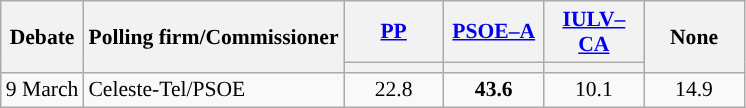<table class="wikitable" style="font-size:90%; text-align:center;">
<tr>
<th rowspan="2">Debate</th>
<th rowspan="2">Polling firm/Commissioner</th>
<th style="width:60px;"><a href='#'>PP</a></th>
<th style="width:60px;"><a href='#'>PSOE–A</a></th>
<th style="width:60px;"><a href='#'>IULV–CA</a></th>
<th style="width:60px;" rowspan="2">None</th>
</tr>
<tr>
<th style="color:inherit;background:"></th>
<th style="color:inherit;background:"></th>
<th style="color:inherit;background:"></th>
</tr>
<tr>
<td align="left">9 March</td>
<td align="left">Celeste-Tel/PSOE</td>
<td>22.8</td>
<td><strong>43.6</strong></td>
<td>10.1</td>
<td>14.9</td>
</tr>
</table>
